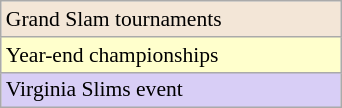<table class=wikitable  style=font-size:90%;width:18%>
<tr style="background:#F3E6D7;">
<td>Grand Slam tournaments</td>
</tr>
<tr bgcolor=#ffffcc>
<td>Year-end championships</td>
</tr>
<tr bgcolor=#d8cef6>
<td>Virginia Slims event</td>
</tr>
</table>
